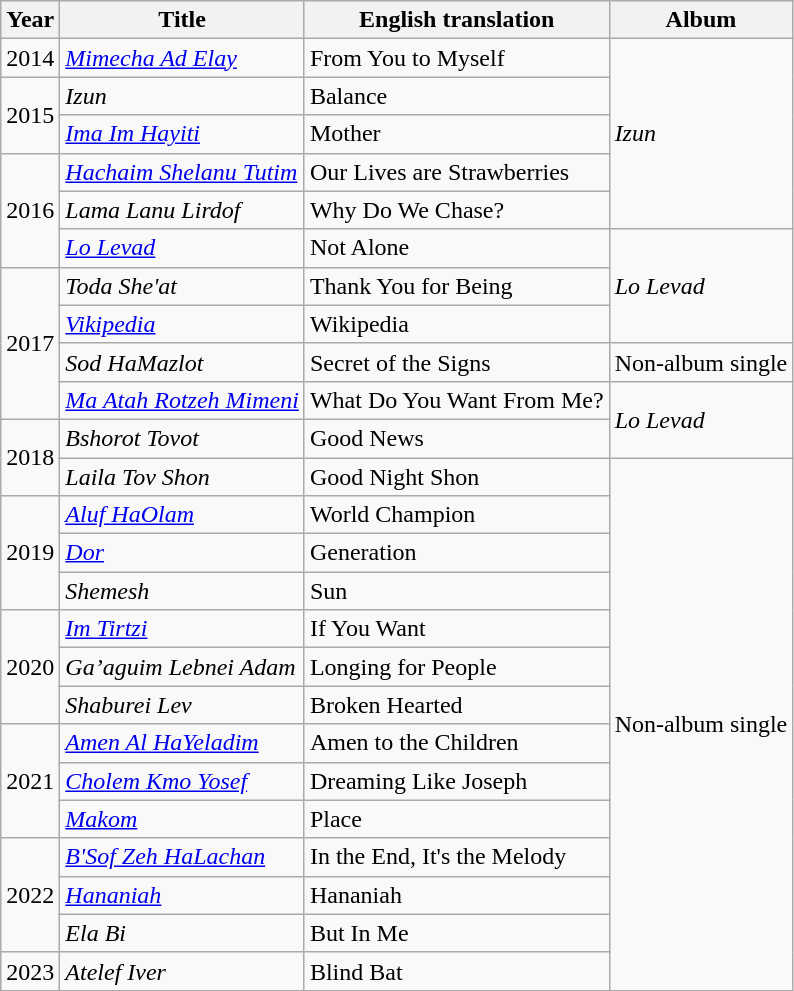<table class="wikitable">
<tr>
<th>Year</th>
<th>Title</th>
<th>English translation</th>
<th>Album</th>
</tr>
<tr>
<td>2014</td>
<td><a href='#'><em>Mimecha Ad Elay</em></a></td>
<td>From You to Myself</td>
<td rowspan="5"><em>Izun</em></td>
</tr>
<tr>
<td rowspan="2">2015</td>
<td><em>Izun</em></td>
<td>Balance</td>
</tr>
<tr>
<td><em><a href='#'>Ima Im Hayiti</a></em></td>
<td>Mother</td>
</tr>
<tr>
<td rowspan="3">2016</td>
<td><em><a href='#'>Hachaim Shelanu Tutim</a></em></td>
<td>Our Lives are Strawberries</td>
</tr>
<tr>
<td><em>Lama Lanu Lirdof</em></td>
<td>Why Do We Chase?</td>
</tr>
<tr>
<td><em><a href='#'>Lo Levad</a></em></td>
<td>Not Alone</td>
<td rowspan="3"><em>Lo Levad</em></td>
</tr>
<tr>
<td rowspan="4">2017</td>
<td><em>Toda She'at</em></td>
<td>Thank You for Being</td>
</tr>
<tr>
<td><em><a href='#'>Vikipedia</a></em></td>
<td>Wikipedia</td>
</tr>
<tr>
<td><em>Sod HaMazlot</em></td>
<td>Secret of the Signs</td>
<td>Non-album single</td>
</tr>
<tr>
<td><em><a href='#'>Ma Atah Rotzeh Mimeni</a></em></td>
<td>What Do You Want From Me?</td>
<td rowspan="2"><em>Lo Levad</em></td>
</tr>
<tr>
<td rowspan="2">2018</td>
<td><em>Bshorot Tovot</em></td>
<td>Good News</td>
</tr>
<tr>
<td><em>Laila Tov Shon</em></td>
<td>Good Night Shon</td>
<td rowspan="14">Non-album single</td>
</tr>
<tr>
<td rowspan="3">2019</td>
<td><em><a href='#'>Aluf HaOlam</a></em></td>
<td>World Champion</td>
</tr>
<tr>
<td><em><a href='#'>Dor</a></em></td>
<td>Generation</td>
</tr>
<tr>
<td><em>Shemesh</em></td>
<td>Sun</td>
</tr>
<tr>
<td rowspan="3">2020</td>
<td><em><a href='#'>Im Tirtzi</a></em></td>
<td>If You Want</td>
</tr>
<tr>
<td><em>Ga’aguim Lebnei Adam</em></td>
<td>Longing for People</td>
</tr>
<tr>
<td><em>Shaburei Lev</em></td>
<td>Broken Hearted</td>
</tr>
<tr>
<td rowspan="3">2021</td>
<td><em><a href='#'>Amen Al HaYeladim</a></em></td>
<td>Amen to the Children</td>
</tr>
<tr>
<td><em><a href='#'>Cholem Kmo Yosef</a></em></td>
<td>Dreaming Like Joseph</td>
</tr>
<tr>
<td><em><a href='#'>Makom</a></em></td>
<td>Place</td>
</tr>
<tr>
<td rowspan="3">2022</td>
<td><em><a href='#'>B'Sof Zeh HaLachan</a></em></td>
<td>In the End, It's the Melody</td>
</tr>
<tr>
<td><em><a href='#'>Hananiah</a></em></td>
<td>Hananiah</td>
</tr>
<tr>
<td><em>Ela Bi</em></td>
<td>But In Me</td>
</tr>
<tr>
<td>2023</td>
<td><em>Atelef Iver</em></td>
<td>Blind Bat</td>
</tr>
</table>
